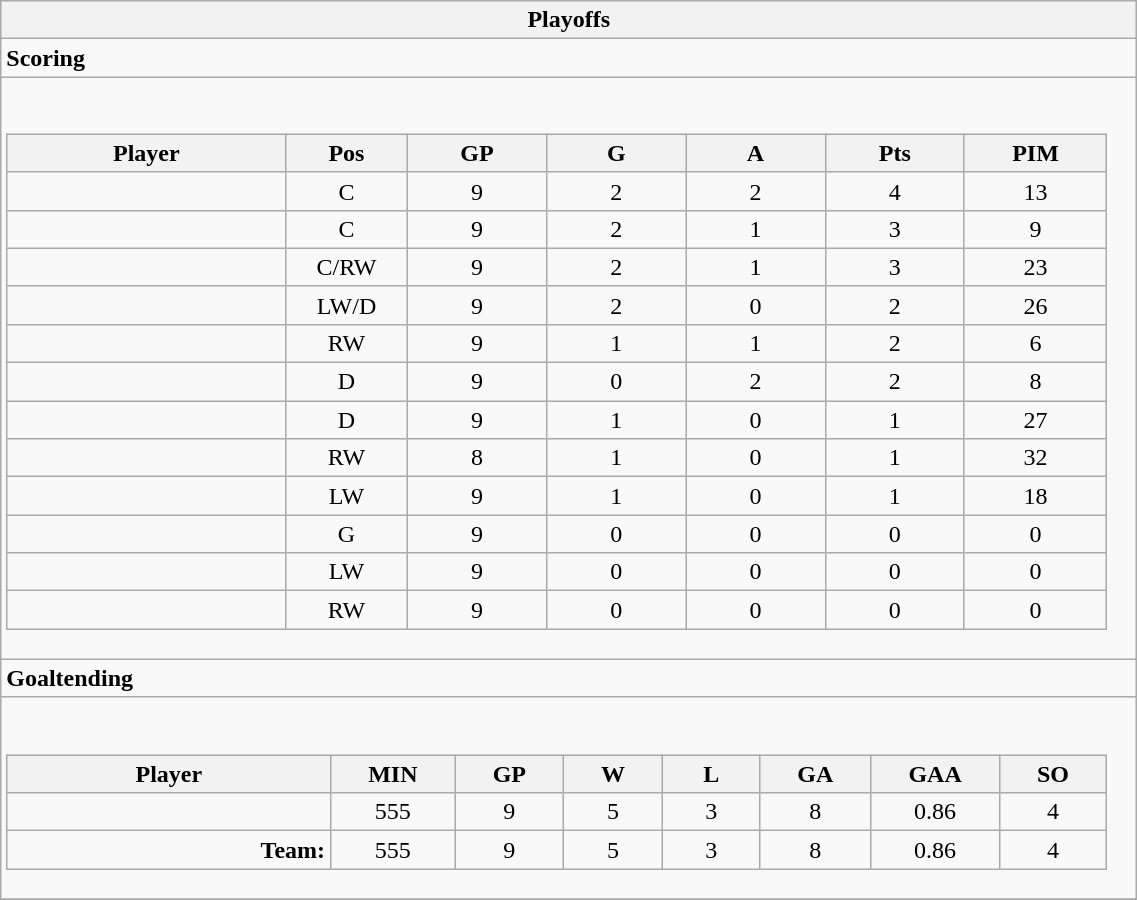<table class="wikitable collapsible " width="60%" border="1">
<tr>
<th>Playoffs</th>
</tr>
<tr>
<td class="tocccolors"><strong>Scoring</strong></td>
</tr>
<tr>
<td><br><table class="wikitable sortable">
<tr ALIGN="center">
<th bgcolor="#DDDDFF" width="10%">Player</th>
<th bgcolor="#DDDDFF" width="3%" title="Position">Pos</th>
<th bgcolor="#DDDDFF" width="5%" title="Games played">GP</th>
<th bgcolor="#DDDDFF" width="5%" title="Goals">G</th>
<th bgcolor="#DDDDFF" width="5%" title="Assists">A</th>
<th bgcolor="#DDDDFF" width="5%" title="Points">Pts</th>
<th bgcolor="#DDDDFF" width="5%" title="Penalties in Minutes">PIM</th>
</tr>
<tr align="center">
<td align="right"></td>
<td>C</td>
<td>9</td>
<td>2</td>
<td>2</td>
<td>4</td>
<td>13</td>
</tr>
<tr align="center">
<td align="right"></td>
<td>C</td>
<td>9</td>
<td>2</td>
<td>1</td>
<td>3</td>
<td>9</td>
</tr>
<tr align="center">
<td align="right"></td>
<td>C/RW</td>
<td>9</td>
<td>2</td>
<td>1</td>
<td>3</td>
<td>23</td>
</tr>
<tr align="center">
<td align="right"></td>
<td>LW/D</td>
<td>9</td>
<td>2</td>
<td>0</td>
<td>2</td>
<td>26</td>
</tr>
<tr align="center">
<td align="right"></td>
<td>RW</td>
<td>9</td>
<td>1</td>
<td>1</td>
<td>2</td>
<td>6</td>
</tr>
<tr align="center">
<td align="right"></td>
<td>D</td>
<td>9</td>
<td>0</td>
<td>2</td>
<td>2</td>
<td>8</td>
</tr>
<tr align="center">
<td align="right"></td>
<td>D</td>
<td>9</td>
<td>1</td>
<td>0</td>
<td>1</td>
<td>27</td>
</tr>
<tr align="center">
<td align="right"></td>
<td>RW</td>
<td>8</td>
<td>1</td>
<td>0</td>
<td>1</td>
<td>32</td>
</tr>
<tr align="center">
<td align="right"></td>
<td>LW</td>
<td>9</td>
<td>1</td>
<td>0</td>
<td>1</td>
<td>18</td>
</tr>
<tr align="center">
<td align="right"></td>
<td>G</td>
<td>9</td>
<td>0</td>
<td>0</td>
<td>0</td>
<td>0</td>
</tr>
<tr align="center">
<td align="right"></td>
<td>LW</td>
<td>9</td>
<td>0</td>
<td>0</td>
<td>0</td>
<td>0</td>
</tr>
<tr align="center">
<td align="right"></td>
<td>RW</td>
<td>9</td>
<td>0</td>
<td>0</td>
<td>0</td>
<td>0</td>
</tr>
</table>
</td>
</tr>
<tr>
<td class="toccolors"><strong>Goaltending</strong></td>
</tr>
<tr>
<td><br><table class="wikitable sortable">
<tr>
<th bgcolor="#DDDDFF" width="10%">Player</th>
<th width="3%" bgcolor="#DDDDFF" title="Minutes played">MIN</th>
<th width="3%" bgcolor="#DDDDFF" title="Games played in">GP</th>
<th width="3%" bgcolor="#DDDDFF" title="Wins">W</th>
<th width="3%" bgcolor="#DDDDFF"title="Losses">L</th>
<th width="3%" bgcolor="#DDDDFF" title="Goals against">GA</th>
<th width="3%" bgcolor="#DDDDFF" title="Goals against average">GAA</th>
<th width="3%" bgcolor="#DDDDFF" title="Shut-outs">SO</th>
</tr>
<tr align="center">
<td align="right"></td>
<td>555</td>
<td>9</td>
<td>5</td>
<td>3</td>
<td>8</td>
<td>0.86</td>
<td>4</td>
</tr>
<tr align="center">
<td align="right"><strong>Team:</strong></td>
<td>555</td>
<td>9</td>
<td>5</td>
<td>3</td>
<td>8</td>
<td>0.86</td>
<td>4</td>
</tr>
</table>
</td>
</tr>
<tr>
</tr>
</table>
